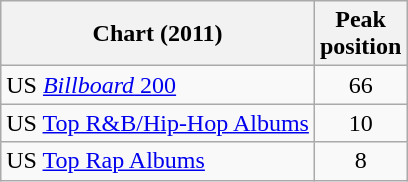<table class="wikitable sortable">
<tr>
<th>Chart (2011)</th>
<th>Peak<br>position</th>
</tr>
<tr>
<td>US <a href='#'><em>Billboard</em> 200</a></td>
<td style="text-align:center;">66</td>
</tr>
<tr>
<td>US <a href='#'>Top R&B/Hip-Hop Albums</a></td>
<td style="text-align:center;">10</td>
</tr>
<tr>
<td>US <a href='#'>Top Rap Albums</a></td>
<td style="text-align:center;">8</td>
</tr>
</table>
